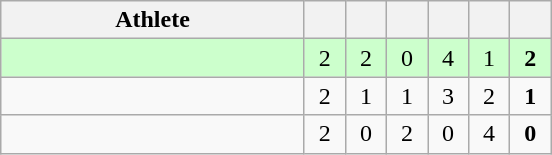<table class=wikitable style="text-align:center">
<tr>
<th width=195>Athlete</th>
<th width=20></th>
<th width=20></th>
<th width=20></th>
<th width=20></th>
<th width=20></th>
<th width=20></th>
</tr>
<tr bgcolor=ccffcc>
<td style="text-align:left"></td>
<td>2</td>
<td>2</td>
<td>0</td>
<td>4</td>
<td>1</td>
<td><strong>2</strong></td>
</tr>
<tr>
<td style="text-align:left"></td>
<td>2</td>
<td>1</td>
<td>1</td>
<td>3</td>
<td>2</td>
<td><strong>1</strong></td>
</tr>
<tr>
<td style="text-align:left"></td>
<td>2</td>
<td>0</td>
<td>2</td>
<td>0</td>
<td>4</td>
<td><strong>0</strong></td>
</tr>
</table>
